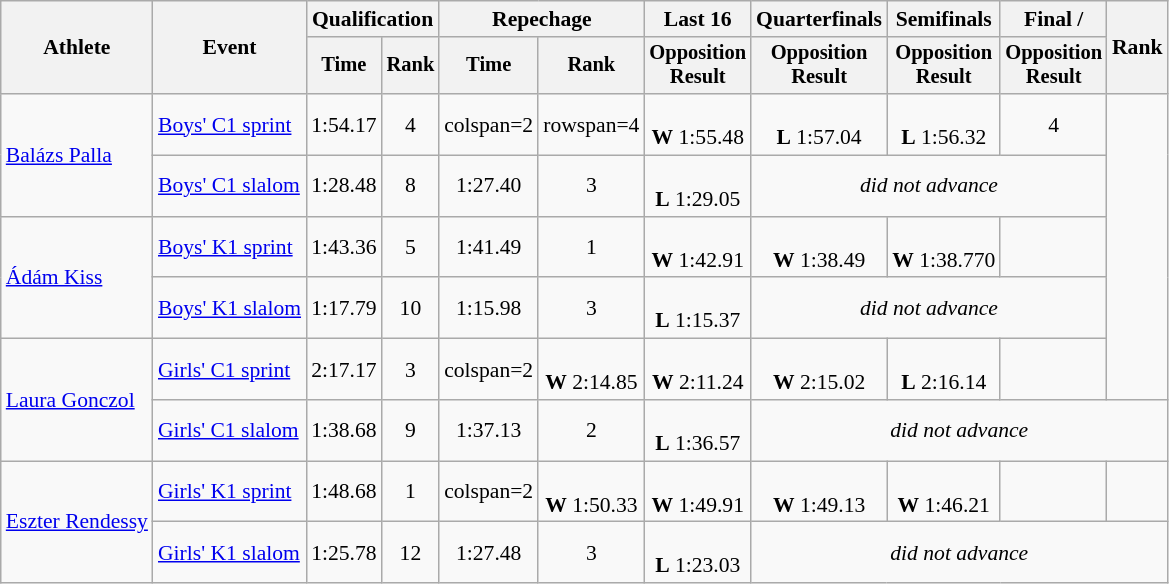<table class="wikitable" style="font-size:90%">
<tr>
<th rowspan=2>Athlete</th>
<th rowspan=2>Event</th>
<th colspan=2>Qualification</th>
<th colspan=2>Repechage</th>
<th>Last 16</th>
<th>Quarterfinals</th>
<th>Semifinals</th>
<th>Final / </th>
<th rowspan=2>Rank</th>
</tr>
<tr style="font-size:95%">
<th>Time</th>
<th>Rank</th>
<th>Time</th>
<th>Rank</th>
<th>Opposition <br>Result</th>
<th>Opposition <br>Result</th>
<th>Opposition <br>Result</th>
<th>Opposition <br>Result</th>
</tr>
<tr align=center>
<td align=left rowspan=2><a href='#'>Balázs Palla</a></td>
<td align=left><a href='#'>Boys' C1 sprint</a></td>
<td>1:54.17</td>
<td>4</td>
<td>colspan=2 </td>
<td>rowspan=4 </td>
<td><br> <strong>W</strong> 1:55.48</td>
<td><br> <strong>L</strong> 1:57.04</td>
<td><br> <strong>L</strong> 1:56.32</td>
<td>4</td>
</tr>
<tr align=center>
<td align=left><a href='#'>Boys' C1 slalom</a></td>
<td>1:28.48</td>
<td>8</td>
<td>1:27.40</td>
<td>3</td>
<td><br> <strong>L</strong> 1:29.05</td>
<td Colspan=3><em>did not advance</em></td>
</tr>
<tr align=center>
<td align=left rowspan=2><a href='#'>Ádám Kiss</a></td>
<td align=left><a href='#'>Boys' K1 sprint</a></td>
<td>1:43.36</td>
<td>5</td>
<td>1:41.49</td>
<td>1</td>
<td><br> <strong>W</strong> 1:42.91</td>
<td><br> <strong>W</strong> 1:38.49</td>
<td><br> <strong>W</strong> 1:38.770</td>
<td></td>
</tr>
<tr align=center>
<td align=left><a href='#'>Boys' K1 slalom</a></td>
<td>1:17.79</td>
<td>10</td>
<td>1:15.98</td>
<td>3</td>
<td><br> <strong>L</strong> 1:15.37</td>
<td Colspan=3><em>did not advance</em></td>
</tr>
<tr align=center>
<td align=left rowspan=2><a href='#'>Laura Gonczol</a></td>
<td align=left><a href='#'>Girls' C1 sprint</a></td>
<td>2:17.17</td>
<td>3</td>
<td>colspan=2 </td>
<td><br> <strong>W</strong> 2:14.85</td>
<td><br> <strong>W</strong> 2:11.24</td>
<td><br> <strong>W</strong> 2:15.02</td>
<td><br> <strong>L</strong> 2:16.14</td>
<td></td>
</tr>
<tr align=center>
<td align=left><a href='#'>Girls' C1 slalom</a></td>
<td>1:38.68</td>
<td>9</td>
<td>1:37.13</td>
<td>2</td>
<td><br> <strong>L</strong> 1:36.57</td>
<td colspan=4><em>did not advance</em></td>
</tr>
<tr align=center>
<td align=left rowspan=2><a href='#'>Eszter Rendessy</a></td>
<td align=left><a href='#'>Girls' K1 sprint</a></td>
<td>1:48.68</td>
<td>1</td>
<td>colspan=2 </td>
<td><br> <strong>W</strong> 1:50.33</td>
<td><br> <strong>W</strong> 1:49.91</td>
<td><br> <strong>W</strong> 1:49.13</td>
<td><br> <strong>W</strong> 1:46.21</td>
<td></td>
</tr>
<tr align=center>
<td align=left><a href='#'>Girls' K1 slalom</a></td>
<td>1:25.78</td>
<td>12</td>
<td>1:27.48</td>
<td>3</td>
<td><br> <strong>L</strong> 1:23.03</td>
<td colspan=4><em>did not advance</em></td>
</tr>
</table>
